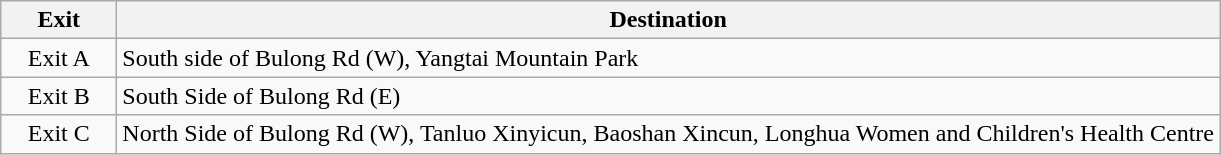<table class="wikitable">
<tr>
<th style="width:70px">Exit</th>
<th>Destination</th>
</tr>
<tr>
<td align="center">Exit A</td>
<td>South side of Bulong Rd (W), Yangtai Mountain Park</td>
</tr>
<tr>
<td align="center">Exit B</td>
<td>South Side of Bulong Rd (E)</td>
</tr>
<tr>
<td align="center">Exit C</td>
<td>North Side of Bulong Rd (W), Tanluo Xinyicun, Baoshan Xincun, Longhua Women and Children's Health Centre</td>
</tr>
</table>
